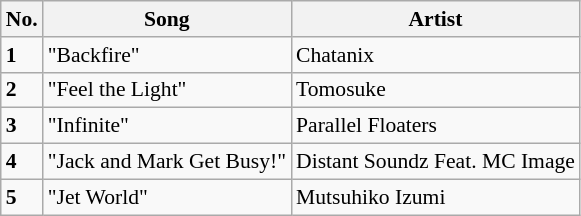<table class="wikitable sortable" style="font-size:90%;">
<tr>
<th>No.</th>
<th>Song</th>
<th>Artist</th>
</tr>
<tr>
<td><strong>1</strong></td>
<td>"Backfire"</td>
<td>Chatanix</td>
</tr>
<tr>
<td><strong>2</strong></td>
<td>"Feel the Light"</td>
<td>Tomosuke</td>
</tr>
<tr>
<td><strong>3</strong></td>
<td>"Infinite"</td>
<td>Parallel Floaters</td>
</tr>
<tr>
<td><strong>4</strong></td>
<td>"Jack and Mark Get Busy!"</td>
<td>Distant Soundz Feat. MC Image</td>
</tr>
<tr>
<td><strong>5</strong></td>
<td>"Jet World"</td>
<td>Mutsuhiko Izumi</td>
</tr>
</table>
